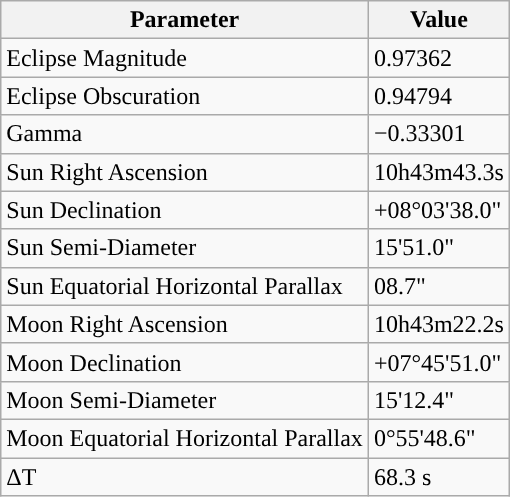<table class="wikitable">
<tr>
<th>Parameter</th>
<th>Value</th>
</tr>
<tr>
<td>Eclipse Magnitude</td>
<td>0.97362</td>
</tr>
<tr>
<td>Eclipse Obscuration</td>
<td>0.94794</td>
</tr>
<tr>
<td>Gamma</td>
<td>−0.33301</td>
</tr>
<tr>
<td>Sun Right Ascension</td>
<td>10h43m43.3s</td>
</tr>
<tr>
<td>Sun Declination</td>
<td>+08°03'38.0"</td>
</tr>
<tr>
<td>Sun Semi-Diameter</td>
<td>15'51.0"</td>
</tr>
<tr>
<td>Sun Equatorial Horizontal Parallax</td>
<td>08.7"</td>
</tr>
<tr>
<td>Moon Right Ascension</td>
<td>10h43m22.2s</td>
</tr>
<tr>
<td>Moon Declination</td>
<td>+07°45'51.0"</td>
</tr>
<tr>
<td>Moon Semi-Diameter</td>
<td>15'12.4"</td>
</tr>
<tr>
<td>Moon Equatorial Horizontal Parallax</td>
<td>0°55'48.6"</td>
</tr>
<tr>
<td>ΔT</td>
<td>68.3 s</td>
</tr>
</table>
